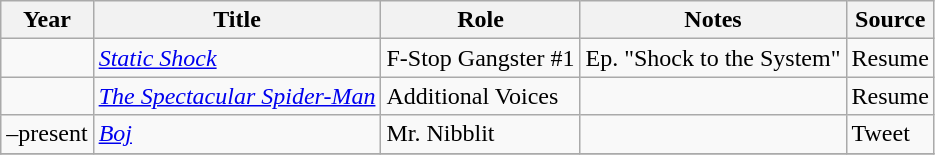<table class="wikitable sortable plainrowheaders">
<tr>
<th>Year</th>
<th>Title</th>
<th>Role</th>
<th class="unsortable">Notes</th>
<th class="unsortable">Source</th>
</tr>
<tr>
<td></td>
<td><em><a href='#'>Static Shock</a></em></td>
<td>F-Stop Gangster #1</td>
<td>Ep. "Shock to the System"</td>
<td>Resume</td>
</tr>
<tr>
<td></td>
<td><em><a href='#'>The Spectacular Spider-Man</a></em></td>
<td>Additional Voices</td>
<td></td>
<td>Resume</td>
</tr>
<tr>
<td>–present</td>
<td><em><a href='#'>Boj</a></em></td>
<td>Mr. Nibblit</td>
<td></td>
<td>Tweet</td>
</tr>
<tr>
</tr>
</table>
